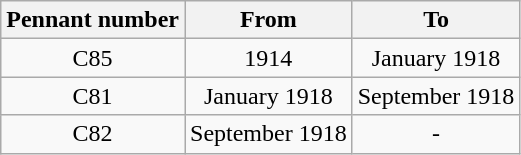<table class="wikitable" style="text-align:center">
<tr>
<th>Pennant number</th>
<th>From</th>
<th>To</th>
</tr>
<tr>
<td>C85</td>
<td>1914</td>
<td>January 1918</td>
</tr>
<tr>
<td>C81</td>
<td>January 1918</td>
<td>September 1918</td>
</tr>
<tr>
<td>C82</td>
<td>September 1918</td>
<td>-</td>
</tr>
</table>
